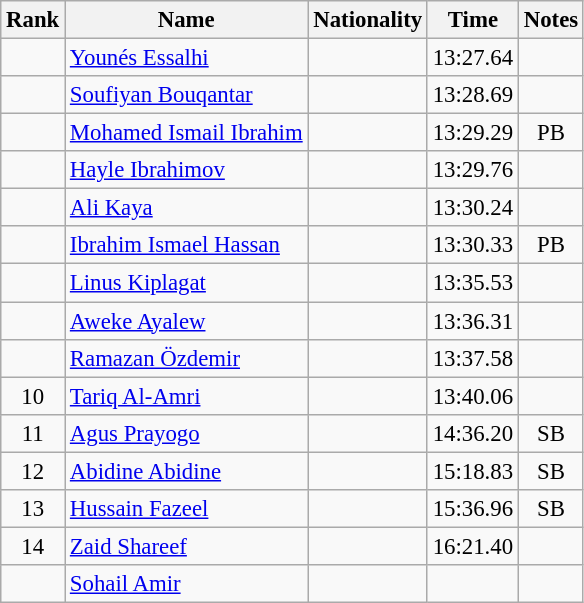<table class="wikitable sortable" style="text-align:center;font-size:95%">
<tr>
<th>Rank</th>
<th>Name</th>
<th>Nationality</th>
<th>Time</th>
<th>Notes</th>
</tr>
<tr>
<td></td>
<td align=left><a href='#'>Younés Essalhi</a></td>
<td align=left></td>
<td>13:27.64</td>
<td></td>
</tr>
<tr>
<td></td>
<td align=left><a href='#'>Soufiyan Bouqantar</a></td>
<td align=left></td>
<td>13:28.69</td>
<td></td>
</tr>
<tr>
<td></td>
<td align=left><a href='#'>Mohamed Ismail Ibrahim</a></td>
<td align=left></td>
<td>13:29.29</td>
<td>PB</td>
</tr>
<tr>
<td></td>
<td align=left><a href='#'>Hayle Ibrahimov</a></td>
<td align=left></td>
<td>13:29.76</td>
<td></td>
</tr>
<tr>
<td></td>
<td align=left><a href='#'>Ali Kaya</a></td>
<td align=left></td>
<td>13:30.24</td>
<td></td>
</tr>
<tr>
<td></td>
<td align=left><a href='#'>Ibrahim Ismael Hassan</a></td>
<td align=left></td>
<td>13:30.33</td>
<td>PB</td>
</tr>
<tr>
<td></td>
<td align=left><a href='#'>Linus Kiplagat</a></td>
<td align=left></td>
<td>13:35.53</td>
<td></td>
</tr>
<tr>
<td></td>
<td align=left><a href='#'>Aweke Ayalew</a></td>
<td align=left></td>
<td>13:36.31</td>
<td></td>
</tr>
<tr>
<td></td>
<td align=left><a href='#'>Ramazan Özdemir</a></td>
<td align=left></td>
<td>13:37.58</td>
<td></td>
</tr>
<tr>
<td>10</td>
<td align=left><a href='#'>Tariq Al-Amri</a></td>
<td align=left></td>
<td>13:40.06</td>
<td></td>
</tr>
<tr>
<td>11</td>
<td align=left><a href='#'>Agus Prayogo</a></td>
<td align=left></td>
<td>14:36.20</td>
<td>SB</td>
</tr>
<tr>
<td>12</td>
<td align=left><a href='#'>Abidine Abidine</a></td>
<td align=left></td>
<td>15:18.83</td>
<td>SB</td>
</tr>
<tr>
<td>13</td>
<td align=left><a href='#'>Hussain Fazeel</a></td>
<td align=left></td>
<td>15:36.96</td>
<td>SB</td>
</tr>
<tr>
<td>14</td>
<td align=left><a href='#'>Zaid Shareef</a></td>
<td align=left></td>
<td>16:21.40</td>
<td></td>
</tr>
<tr>
<td></td>
<td align=left><a href='#'>Sohail Amir</a></td>
<td align=left></td>
<td></td>
<td></td>
</tr>
</table>
